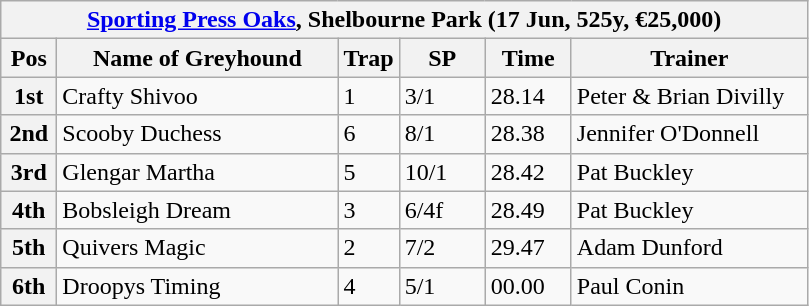<table class="wikitable">
<tr>
<th colspan="6"><a href='#'>Sporting Press Oaks</a>, Shelbourne Park (17 Jun, 525y, €25,000)</th>
</tr>
<tr>
<th width=30>Pos</th>
<th width=180>Name of Greyhound</th>
<th width=30>Trap</th>
<th width=50>SP</th>
<th width=50>Time</th>
<th width=150>Trainer</th>
</tr>
<tr>
<th>1st</th>
<td>Crafty Shivoo</td>
<td>1</td>
<td>3/1</td>
<td>28.14</td>
<td>Peter & Brian Divilly</td>
</tr>
<tr>
<th>2nd</th>
<td>Scooby Duchess</td>
<td>6</td>
<td>8/1</td>
<td>28.38</td>
<td>Jennifer O'Donnell</td>
</tr>
<tr>
<th>3rd</th>
<td>Glengar Martha</td>
<td>5</td>
<td>10/1</td>
<td>28.42</td>
<td>Pat Buckley</td>
</tr>
<tr>
<th>4th</th>
<td>Bobsleigh Dream</td>
<td>3</td>
<td>6/4f</td>
<td>28.49</td>
<td>Pat Buckley</td>
</tr>
<tr>
<th>5th</th>
<td>Quivers Magic</td>
<td>2</td>
<td>7/2</td>
<td>29.47</td>
<td>Adam Dunford</td>
</tr>
<tr>
<th>6th</th>
<td>Droopys Timing</td>
<td>4</td>
<td>5/1</td>
<td>00.00</td>
<td>Paul Conin</td>
</tr>
</table>
